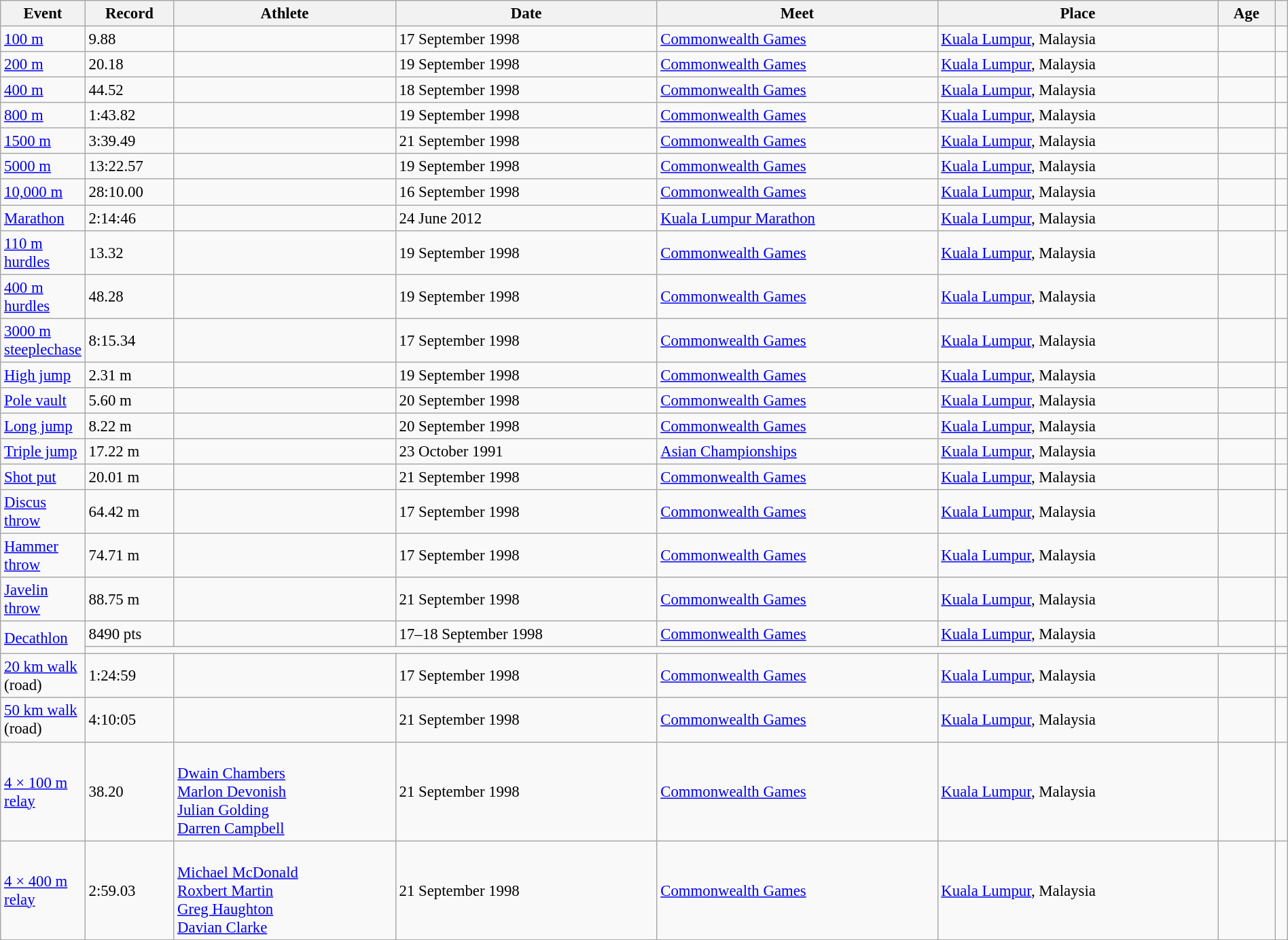<table class="wikitable" style="font-size:95%; width: 100%;">
<tr>
<th width=50>Event</th>
<th width=80>Record</th>
<th>Athlete</th>
<th>Date</th>
<th>Meet</th>
<th>Place</th>
<th>Age</th>
<th></th>
</tr>
<tr>
<td><a href='#'>100 m</a></td>
<td>9.88 </td>
<td></td>
<td>17 September 1998</td>
<td><a href='#'>Commonwealth Games</a></td>
<td> <a href='#'>Kuala Lumpur</a>, Malaysia</td>
<td></td>
<td></td>
</tr>
<tr>
<td><a href='#'>200 m</a></td>
<td>20.18 </td>
<td></td>
<td>19 September 1998</td>
<td><a href='#'>Commonwealth Games</a></td>
<td> <a href='#'>Kuala Lumpur</a>, Malaysia</td>
<td></td>
<td></td>
</tr>
<tr>
<td><a href='#'>400 m</a></td>
<td>44.52</td>
<td></td>
<td>18 September 1998</td>
<td><a href='#'>Commonwealth Games</a></td>
<td> <a href='#'>Kuala Lumpur</a>, Malaysia</td>
<td></td>
<td></td>
</tr>
<tr>
<td><a href='#'>800 m</a></td>
<td>1:43.82</td>
<td></td>
<td>19 September 1998</td>
<td><a href='#'>Commonwealth Games</a></td>
<td> <a href='#'>Kuala Lumpur</a>, Malaysia</td>
<td></td>
<td></td>
</tr>
<tr>
<td><a href='#'>1500 m</a></td>
<td>3:39.49</td>
<td></td>
<td>21 September 1998</td>
<td><a href='#'>Commonwealth Games</a></td>
<td> <a href='#'>Kuala Lumpur</a>, Malaysia</td>
<td></td>
<td></td>
</tr>
<tr>
<td><a href='#'>5000 m</a></td>
<td>13:22.57</td>
<td></td>
<td>19 September 1998</td>
<td><a href='#'>Commonwealth Games</a></td>
<td> <a href='#'>Kuala Lumpur</a>, Malaysia</td>
<td></td>
<td></td>
</tr>
<tr>
<td><a href='#'>10,000 m</a></td>
<td>28:10.00</td>
<td></td>
<td>16 September 1998</td>
<td><a href='#'>Commonwealth Games</a></td>
<td> <a href='#'>Kuala Lumpur</a>, Malaysia</td>
<td></td>
<td></td>
</tr>
<tr>
<td><a href='#'>Marathon</a></td>
<td>2:14:46</td>
<td></td>
<td>24 June 2012</td>
<td><a href='#'>Kuala Lumpur Marathon</a></td>
<td> <a href='#'>Kuala Lumpur</a>, Malaysia</td>
<td></td>
<td></td>
</tr>
<tr>
<td><a href='#'>110 m hurdles</a></td>
<td>13.32 </td>
<td></td>
<td>19 September 1998</td>
<td><a href='#'>Commonwealth Games</a></td>
<td> <a href='#'>Kuala Lumpur</a>, Malaysia</td>
<td></td>
<td></td>
</tr>
<tr>
<td><a href='#'>400 m hurdles</a></td>
<td>48.28</td>
<td></td>
<td>19 September 1998</td>
<td><a href='#'>Commonwealth Games</a></td>
<td> <a href='#'>Kuala Lumpur</a>, Malaysia</td>
<td></td>
<td></td>
</tr>
<tr>
<td><a href='#'>3000 m steeplechase</a></td>
<td>8:15.34</td>
<td></td>
<td>17 September 1998</td>
<td><a href='#'>Commonwealth Games</a></td>
<td> <a href='#'>Kuala Lumpur</a>, Malaysia</td>
<td></td>
<td></td>
</tr>
<tr>
<td><a href='#'>High jump</a></td>
<td>2.31 m</td>
<td></td>
<td>19 September 1998</td>
<td><a href='#'>Commonwealth Games</a></td>
<td> <a href='#'>Kuala Lumpur</a>, Malaysia</td>
<td></td>
<td></td>
</tr>
<tr>
<td><a href='#'>Pole vault</a></td>
<td>5.60 m</td>
<td></td>
<td>20 September 1998</td>
<td><a href='#'>Commonwealth Games</a></td>
<td> <a href='#'>Kuala Lumpur</a>, Malaysia</td>
<td></td>
<td></td>
</tr>
<tr>
<td><a href='#'>Long jump</a></td>
<td>8.22 m </td>
<td></td>
<td>20 September 1998</td>
<td><a href='#'>Commonwealth Games</a></td>
<td> <a href='#'>Kuala Lumpur</a>, Malaysia</td>
<td></td>
<td></td>
</tr>
<tr>
<td><a href='#'>Triple jump</a></td>
<td>17.22 m </td>
<td></td>
<td>23 October 1991</td>
<td><a href='#'>Asian Championships</a></td>
<td> <a href='#'>Kuala Lumpur</a>, Malaysia</td>
<td></td>
<td></td>
</tr>
<tr>
<td><a href='#'>Shot put</a></td>
<td>20.01 m</td>
<td></td>
<td>21 September 1998</td>
<td><a href='#'>Commonwealth Games</a></td>
<td> <a href='#'>Kuala Lumpur</a>, Malaysia</td>
<td></td>
<td></td>
</tr>
<tr>
<td><a href='#'>Discus throw</a></td>
<td>64.42 m</td>
<td></td>
<td>17 September 1998</td>
<td><a href='#'>Commonwealth Games</a></td>
<td> <a href='#'>Kuala Lumpur</a>, Malaysia</td>
<td></td>
<td></td>
</tr>
<tr>
<td><a href='#'>Hammer throw</a></td>
<td>74.71 m</td>
<td></td>
<td>17 September 1998</td>
<td><a href='#'>Commonwealth Games</a></td>
<td> <a href='#'>Kuala Lumpur</a>, Malaysia</td>
<td></td>
<td></td>
</tr>
<tr>
<td><a href='#'>Javelin throw</a></td>
<td>88.75 m</td>
<td></td>
<td>21 September 1998</td>
<td><a href='#'>Commonwealth Games</a></td>
<td> <a href='#'>Kuala Lumpur</a>, Malaysia</td>
<td></td>
<td></td>
</tr>
<tr>
<td rowspan=2><a href='#'>Decathlon</a></td>
<td>8490 pts</td>
<td></td>
<td>17–18 September 1998</td>
<td><a href='#'>Commonwealth Games</a></td>
<td> <a href='#'>Kuala Lumpur</a>, Malaysia</td>
<td></td>
<td></td>
</tr>
<tr>
<td colspan=6></td>
<td></td>
</tr>
<tr>
<td><a href='#'>20 km walk</a> (road)</td>
<td>1:24:59</td>
<td></td>
<td>17 September 1998</td>
<td><a href='#'>Commonwealth Games</a></td>
<td> <a href='#'>Kuala Lumpur</a>, Malaysia</td>
<td></td>
<td></td>
</tr>
<tr>
<td><a href='#'>50 km walk</a> (road)</td>
<td>4:10:05</td>
<td></td>
<td>21 September 1998</td>
<td><a href='#'>Commonwealth Games</a></td>
<td> <a href='#'>Kuala Lumpur</a>, Malaysia</td>
<td></td>
<td></td>
</tr>
<tr>
<td><a href='#'>4 × 100 m relay</a></td>
<td>38.20</td>
<td><br><a href='#'>Dwain Chambers</a><br><a href='#'>Marlon Devonish</a><br><a href='#'>Julian Golding</a><br><a href='#'>Darren Campbell</a></td>
<td>21 September 1998</td>
<td><a href='#'>Commonwealth Games</a></td>
<td> <a href='#'>Kuala Lumpur</a>, Malaysia</td>
<td><br><br><br></td>
<td></td>
</tr>
<tr>
<td><a href='#'>4 × 400 m relay</a></td>
<td>2:59.03</td>
<td><br><a href='#'>Michael McDonald</a><br><a href='#'>Roxbert Martin</a><br><a href='#'>Greg Haughton</a><br><a href='#'>Davian Clarke</a></td>
<td>21 September 1998</td>
<td><a href='#'>Commonwealth Games</a></td>
<td> <a href='#'>Kuala Lumpur</a>, Malaysia</td>
<td><br><br><br></td>
<td></td>
</tr>
</table>
